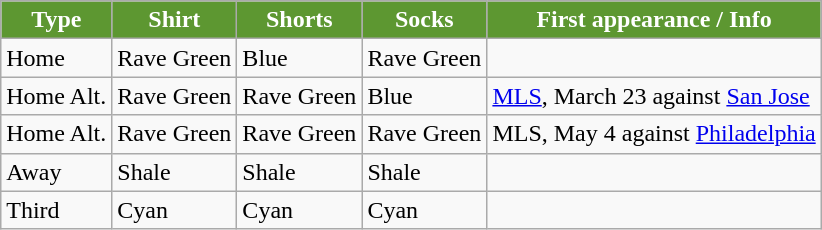<table class="wikitable">
<tr>
<th style="background:#5d9731; color:white; text-align:center;">Type</th>
<th style="background:#5d9731; color:white; text-align:center;">Shirt</th>
<th style="background:#5d9731; color:white; text-align:center;">Shorts</th>
<th style="background:#5d9731; color:white; text-align:center;">Socks</th>
<th style="background:#5d9731; color:white; text-align:center;">First appearance / Info</th>
</tr>
<tr>
<td>Home</td>
<td>Rave Green</td>
<td>Blue</td>
<td>Rave Green</td>
<td></td>
</tr>
<tr>
<td>Home Alt.</td>
<td>Rave Green</td>
<td>Rave Green</td>
<td>Blue</td>
<td><a href='#'>MLS</a>, March 23 against <a href='#'>San Jose</a></td>
</tr>
<tr>
<td>Home Alt.</td>
<td>Rave Green</td>
<td>Rave Green</td>
<td>Rave Green</td>
<td>MLS, May 4 against <a href='#'>Philadelphia</a></td>
</tr>
<tr>
<td>Away</td>
<td>Shale</td>
<td>Shale</td>
<td>Shale</td>
<td></td>
</tr>
<tr>
<td>Third</td>
<td>Cyan</td>
<td>Cyan</td>
<td>Cyan</td>
<td></td>
</tr>
</table>
